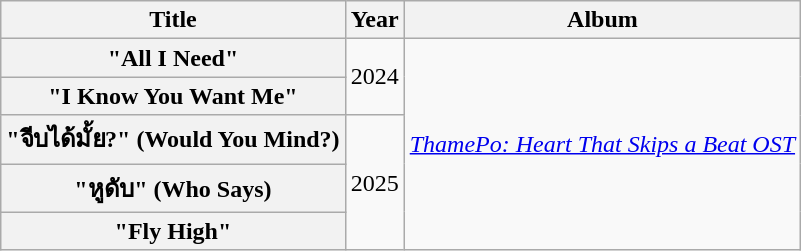<table class="wikitable plainrowheaders" style="text-align:center;">
<tr>
<th scope="col">Title</th>
<th>Year</th>
<th>Album</th>
</tr>
<tr>
<th scope="row">"All I Need"</th>
<td rowspan="2">2024</td>
<td rowspan="5"><em><a href='#'>ThamePo: Heart That Skips a Beat OST</a></em></td>
</tr>
<tr>
<th scope="row">"I Know You Want Me"</th>
</tr>
<tr>
<th scope="row">"จีบได้มั้ย?" (Would You Mind?)</th>
<td rowspan="3">2025</td>
</tr>
<tr>
<th scope="row">"หูดับ" (Who Says)</th>
</tr>
<tr>
<th scope="row">"Fly High"</th>
</tr>
</table>
